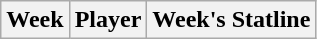<table class=wikitable>
<tr>
<th>Week</th>
<th>Player</th>
<th>Week's Statline</th>
</tr>
</table>
